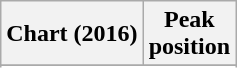<table class="wikitable plainrowheaders sortable" style="text-align:center;">
<tr>
<th scope="col">Chart (2016)</th>
<th scope="col">Peak<br>position</th>
</tr>
<tr>
</tr>
<tr>
</tr>
</table>
